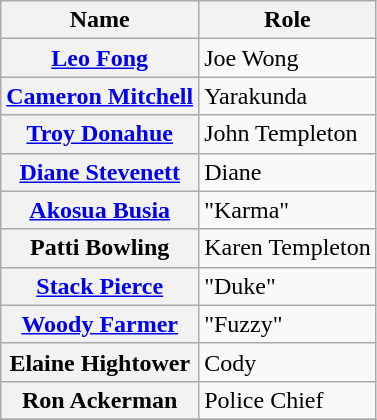<table class="wikitable plainrowheaders sortable">
<tr>
<th scope="col">Name</th>
<th scope="col">Role</th>
</tr>
<tr>
<th scope="row"><a href='#'>Leo Fong</a></th>
<td>Joe Wong</td>
</tr>
<tr>
<th scope="row"><a href='#'>Cameron Mitchell</a></th>
<td>Yarakunda</td>
</tr>
<tr>
<th scope="row"><a href='#'>Troy Donahue</a></th>
<td>John Templeton</td>
</tr>
<tr>
<th scope="row"><a href='#'>Diane Stevenett</a></th>
<td>Diane</td>
</tr>
<tr>
<th scope="row"><a href='#'>Akosua Busia</a></th>
<td>"Karma"</td>
</tr>
<tr>
<th scope="row">Patti Bowling</th>
<td>Karen Templeton</td>
</tr>
<tr>
<th scope="row"><a href='#'>Stack Pierce</a></th>
<td>"Duke"</td>
</tr>
<tr>
<th scope="row"><a href='#'>Woody Farmer</a></th>
<td>"Fuzzy"</td>
</tr>
<tr>
<th scope="row">Elaine Hightower</th>
<td>Cody</td>
</tr>
<tr>
<th scope="row">Ron Ackerman</th>
<td>Police Chief</td>
</tr>
<tr>
</tr>
</table>
